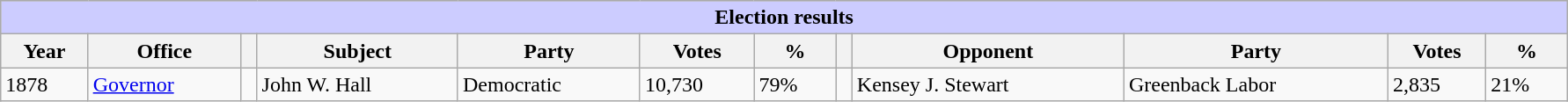<table class=wikitable style="width: 94%" style="text-align: center;" align="center">
<tr bgcolor=#cccccc>
<th colspan=12 style="background: #ccccff;">Election results</th>
</tr>
<tr>
<th><strong>Year</strong></th>
<th><strong>Office</strong></th>
<th></th>
<th><strong>Subject</strong></th>
<th><strong>Party</strong></th>
<th><strong>Votes</strong></th>
<th><strong>%</strong></th>
<th></th>
<th><strong>Opponent</strong></th>
<th><strong>Party</strong></th>
<th><strong>Votes</strong></th>
<th><strong>%</strong></th>
</tr>
<tr>
<td>1878</td>
<td><a href='#'>Governor</a></td>
<td></td>
<td>John W. Hall</td>
<td>Democratic</td>
<td>10,730</td>
<td>79%</td>
<td></td>
<td>Kensey J. Stewart</td>
<td>Greenback Labor</td>
<td>2,835</td>
<td>21%</td>
</tr>
</table>
